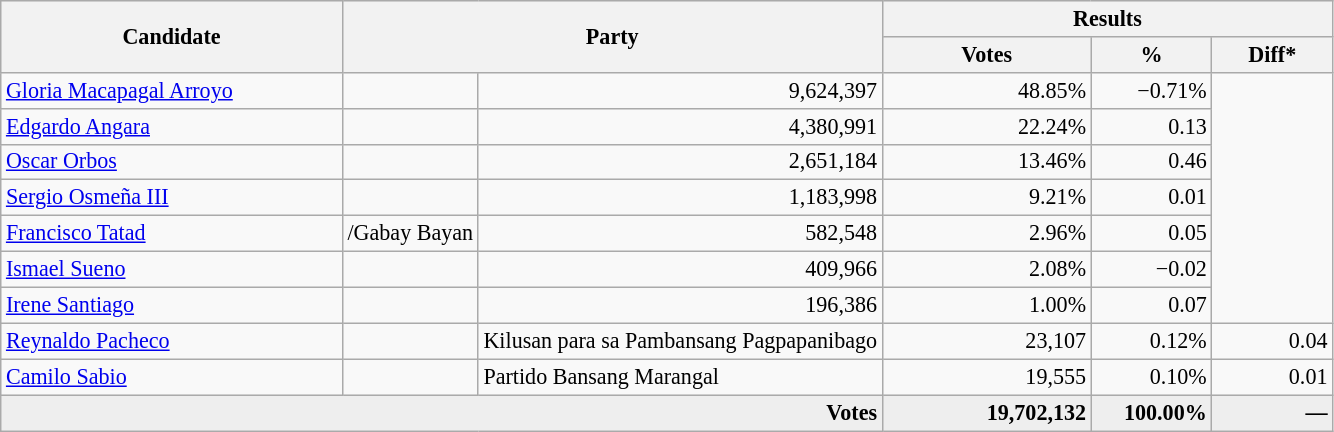<table class=wikitable style="text-align:right; font-size:92%;">
<tr bgcolor="#EEEEEE" align="center">
<th rowspan="2" style="width: 15em">Candidate</th>
<th rowspan="2" colspan="2" style="width: 15em">Party</th>
<th style="width: 14em" colspan="3">Results</th>
</tr>
<tr bgcolor="#EEEEEE" align="center">
<th style="width: 9em">Votes</th>
<th style="width: 5em">%</th>
<th style="width: 5em">Diff*</th>
</tr>
<tr>
<td align=left><a href='#'>Gloria Macapagal Arroyo</a></td>
<td></td>
<td>9,624,397</td>
<td>48.85%</td>
<td>−0.71%</td>
</tr>
<tr>
<td align=left><a href='#'>Edgardo Angara</a></td>
<td></td>
<td>4,380,991</td>
<td>22.24%</td>
<td>0.13</td>
</tr>
<tr>
<td align=left><a href='#'>Oscar Orbos</a></td>
<td></td>
<td>2,651,184</td>
<td>13.46%</td>
<td>0.46</td>
</tr>
<tr>
<td align=left><a href='#'>Sergio Osmeña III</a></td>
<td></td>
<td>1,183,998</td>
<td>9.21%</td>
<td>0.01</td>
</tr>
<tr>
<td align=left><a href='#'>Francisco Tatad</a></td>
<td>/Gabay Bayan</td>
<td>582,548</td>
<td>2.96%</td>
<td>0.05</td>
</tr>
<tr>
<td align=left><a href='#'>Ismael Sueno</a></td>
<td></td>
<td>409,966</td>
<td>2.08%</td>
<td>−0.02</td>
</tr>
<tr>
<td align=left><a href='#'>Irene Santiago</a></td>
<td></td>
<td>196,386</td>
<td>1.00%</td>
<td>0.07</td>
</tr>
<tr>
<td align=left><a href='#'>Reynaldo Pacheco</a></td>
<td></td>
<td align=left>Kilusan para sa Pambansang Pagpapanibago</td>
<td>23,107</td>
<td>0.12%</td>
<td>0.04</td>
</tr>
<tr>
<td align=left><a href='#'>Camilo Sabio</a></td>
<td></td>
<td align=left>Partido Bansang Marangal</td>
<td>19,555</td>
<td>0.10%</td>
<td>0.01</td>
</tr>
<tr bgcolor="#EEEEEE" style="font-weight:bold">
<td colspan="3" align="right">Votes</td>
<td align="right">19,702,132</td>
<td align="right">100.00%</td>
<td align="right">—</td>
</tr>
</table>
